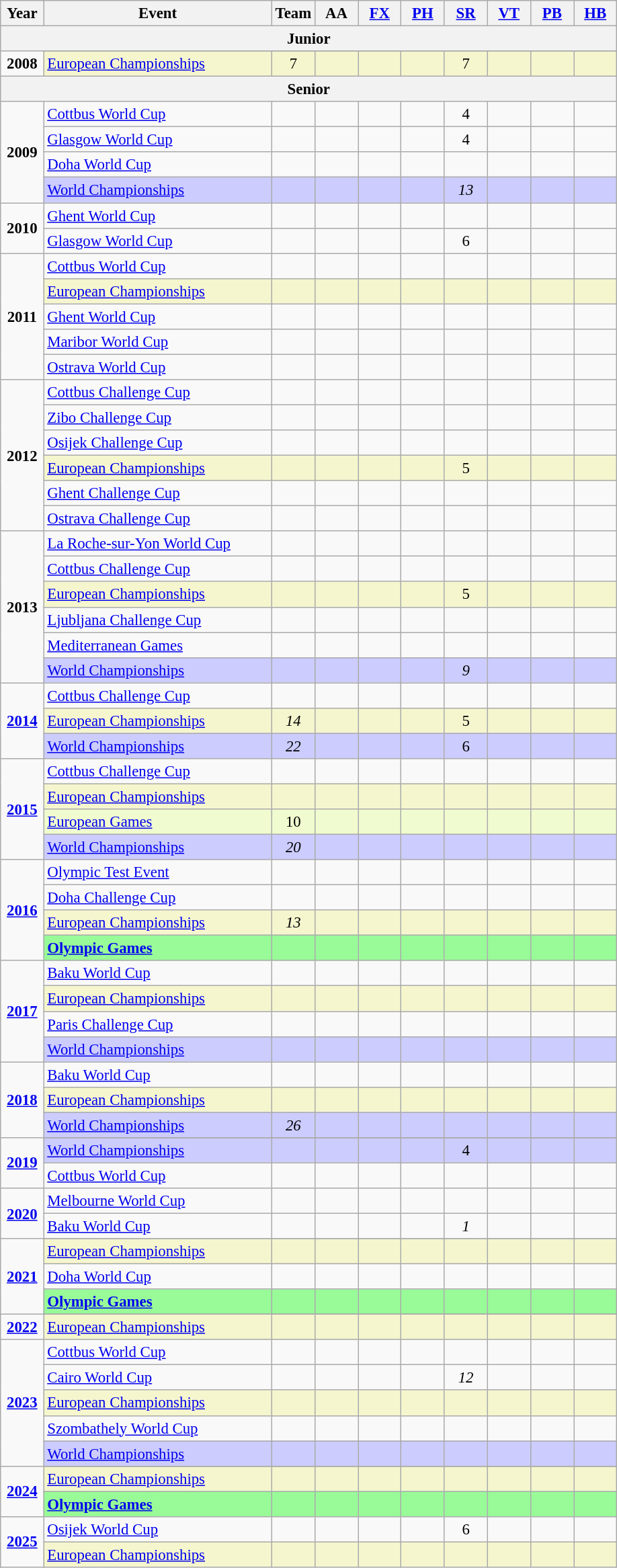<table class="wikitable sortable" style="text-align:center; font-size:95%;">
<tr>
<th width=7% class=unsortable>Year</th>
<th width=37% class=unsortable>Event</th>
<th width=7% class=unsortable>Team</th>
<th width=7% class=unsortable>AA</th>
<th width=7% class=unsortable><a href='#'>FX</a></th>
<th width=7% class=unsortable><a href='#'>PH</a></th>
<th width=7% class=unsortable><a href='#'>SR</a></th>
<th width=7% class=unsortable><a href='#'>VT</a></th>
<th width=7% class=unsortable><a href='#'>PB</a></th>
<th width=7% class=unsortable><a href='#'>HB</a></th>
</tr>
<tr>
<th colspan="10">Junior</th>
</tr>
<tr>
<td rowspan="2"><strong>2008</strong></td>
</tr>
<tr bgcolor=#F5F6CE>
<td align=left><a href='#'>European Championships</a></td>
<td>7</td>
<td></td>
<td></td>
<td></td>
<td>7</td>
<td></td>
<td></td>
<td></td>
</tr>
<tr>
<th colspan="10">Senior</th>
</tr>
<tr>
<td rowspan="4"><strong>2009</strong></td>
<td align=left><a href='#'>Cottbus World Cup</a></td>
<td></td>
<td></td>
<td></td>
<td></td>
<td>4</td>
<td></td>
<td></td>
<td></td>
</tr>
<tr>
<td align=left><a href='#'>Glasgow World Cup</a></td>
<td></td>
<td></td>
<td></td>
<td></td>
<td>4</td>
<td></td>
<td></td>
<td></td>
</tr>
<tr>
<td align=left><a href='#'>Doha World Cup</a></td>
<td></td>
<td></td>
<td></td>
<td></td>
<td></td>
<td></td>
<td></td>
<td></td>
</tr>
<tr bgcolor=#CCCCFF>
<td align=left><a href='#'>World Championships</a></td>
<td></td>
<td></td>
<td></td>
<td></td>
<td><em>13</em></td>
<td></td>
<td></td>
<td></td>
</tr>
<tr>
<td rowspan="2"><strong>2010</strong></td>
<td align=left><a href='#'>Ghent World Cup</a></td>
<td></td>
<td></td>
<td></td>
<td></td>
<td></td>
<td></td>
<td></td>
<td></td>
</tr>
<tr>
<td align=left><a href='#'>Glasgow World Cup</a></td>
<td></td>
<td></td>
<td></td>
<td></td>
<td>6</td>
<td></td>
<td></td>
<td></td>
</tr>
<tr>
<td rowspan="5"><strong>2011</strong></td>
<td align=left><a href='#'>Cottbus World Cup</a></td>
<td></td>
<td></td>
<td></td>
<td></td>
<td></td>
<td></td>
<td></td>
<td></td>
</tr>
<tr bgcolor=#F5F6CE>
<td align=left><a href='#'>European Championships</a></td>
<td></td>
<td></td>
<td></td>
<td></td>
<td></td>
<td></td>
<td></td>
<td></td>
</tr>
<tr>
<td align=left><a href='#'>Ghent World Cup</a></td>
<td></td>
<td></td>
<td></td>
<td></td>
<td></td>
<td></td>
<td></td>
<td></td>
</tr>
<tr>
<td align=left><a href='#'>Maribor World Cup</a></td>
<td></td>
<td></td>
<td></td>
<td></td>
<td></td>
<td></td>
<td></td>
<td></td>
</tr>
<tr>
<td align=left><a href='#'>Ostrava World Cup</a></td>
<td></td>
<td></td>
<td></td>
<td></td>
<td></td>
<td></td>
<td></td>
<td></td>
</tr>
<tr>
<td rowspan="6"><strong>2012</strong></td>
<td align=left><a href='#'>Cottbus Challenge Cup</a></td>
<td></td>
<td></td>
<td></td>
<td></td>
<td></td>
<td></td>
<td></td>
<td></td>
</tr>
<tr>
<td align=left><a href='#'>Zibo Challenge Cup</a></td>
<td></td>
<td></td>
<td></td>
<td></td>
<td></td>
<td></td>
<td></td>
<td></td>
</tr>
<tr>
<td align=left><a href='#'>Osijek Challenge Cup</a></td>
<td></td>
<td></td>
<td></td>
<td></td>
<td></td>
<td></td>
<td></td>
<td></td>
</tr>
<tr bgcolor=#F5F6CE>
<td align=left><a href='#'>European Championships</a></td>
<td></td>
<td></td>
<td></td>
<td></td>
<td>5</td>
<td></td>
<td></td>
<td></td>
</tr>
<tr>
<td align=left><a href='#'>Ghent Challenge Cup</a></td>
<td></td>
<td></td>
<td></td>
<td></td>
<td></td>
<td></td>
<td></td>
<td></td>
</tr>
<tr>
<td align=left><a href='#'>Ostrava Challenge Cup</a></td>
<td></td>
<td></td>
<td></td>
<td></td>
<td></td>
<td></td>
<td></td>
<td></td>
</tr>
<tr>
<td rowspan="6"><strong>2013</strong></td>
<td align=left><a href='#'>La Roche-sur-Yon World Cup</a></td>
<td></td>
<td></td>
<td></td>
<td></td>
<td></td>
<td></td>
<td></td>
<td></td>
</tr>
<tr>
<td align=left><a href='#'>Cottbus Challenge Cup</a></td>
<td></td>
<td></td>
<td></td>
<td></td>
<td></td>
<td></td>
<td></td>
<td></td>
</tr>
<tr bgcolor=#F5F6CE>
<td align=left><a href='#'>European Championships</a></td>
<td></td>
<td></td>
<td></td>
<td></td>
<td>5</td>
<td></td>
<td></td>
<td></td>
</tr>
<tr>
<td align=left><a href='#'>Ljubljana Challenge Cup</a></td>
<td></td>
<td></td>
<td></td>
<td></td>
<td></td>
<td></td>
<td></td>
<td></td>
</tr>
<tr>
<td align=left><a href='#'>Mediterranean Games</a></td>
<td></td>
<td></td>
<td></td>
<td></td>
<td></td>
<td></td>
<td></td>
<td></td>
</tr>
<tr bgcolor=#CCCCFF>
<td align=left><a href='#'>World Championships</a></td>
<td></td>
<td></td>
<td></td>
<td></td>
<td><em>9</em></td>
<td></td>
<td></td>
<td></td>
</tr>
<tr>
<td rowspan="3"><strong><a href='#'>2014</a></strong></td>
<td align=left><a href='#'>Cottbus Challenge Cup</a></td>
<td></td>
<td></td>
<td></td>
<td></td>
<td></td>
<td></td>
<td></td>
<td></td>
</tr>
<tr bgcolor=#F5F6CE>
<td align=left><a href='#'>European Championships</a></td>
<td><em>14</em></td>
<td></td>
<td></td>
<td></td>
<td>5</td>
<td></td>
<td></td>
<td></td>
</tr>
<tr bgcolor=#CCCCFF>
<td align=left><a href='#'>World Championships</a></td>
<td><em>22</em></td>
<td></td>
<td></td>
<td></td>
<td>6</td>
<td></td>
<td></td>
<td></td>
</tr>
<tr>
<td rowspan="4"><strong><a href='#'>2015</a></strong></td>
<td align=left><a href='#'>Cottbus Challenge Cup</a></td>
<td></td>
<td></td>
<td></td>
<td></td>
<td></td>
<td></td>
<td></td>
<td></td>
</tr>
<tr bgcolor=#F5F6CE>
<td align=left><a href='#'>European Championships</a></td>
<td></td>
<td></td>
<td></td>
<td></td>
<td></td>
<td></td>
<td></td>
<td></td>
</tr>
<tr bgcolor=#F0FCCF>
<td align=left><a href='#'>European Games</a></td>
<td>10</td>
<td></td>
<td></td>
<td></td>
<td></td>
<td></td>
<td></td>
<td></td>
</tr>
<tr bgcolor=#CCCCFF>
<td align=left><a href='#'>World Championships</a></td>
<td><em>20</em></td>
<td></td>
<td></td>
<td></td>
<td></td>
<td></td>
<td></td>
<td></td>
</tr>
<tr>
<td rowspan="4"><strong><a href='#'>2016</a></strong></td>
<td align=left><a href='#'>Olympic Test Event</a></td>
<td></td>
<td></td>
<td></td>
<td></td>
<td></td>
<td></td>
<td></td>
<td></td>
</tr>
<tr>
<td align=left><a href='#'>Doha Challenge Cup</a></td>
<td></td>
<td></td>
<td></td>
<td></td>
<td></td>
<td></td>
<td></td>
<td></td>
</tr>
<tr bgcolor=#F5F6CE>
<td align=left><a href='#'>European Championships</a></td>
<td><em>13</em></td>
<td></td>
<td></td>
<td></td>
<td></td>
<td></td>
<td></td>
<td></td>
</tr>
<tr bgcolor=#98FB98>
<td align=left><strong><a href='#'>Olympic Games</a></strong></td>
<td></td>
<td></td>
<td></td>
<td></td>
<td></td>
<td></td>
<td></td>
<td></td>
</tr>
<tr>
<td rowspan="4"><strong><a href='#'>2017</a></strong></td>
<td align=left><a href='#'>Baku World Cup</a></td>
<td></td>
<td></td>
<td></td>
<td></td>
<td></td>
<td></td>
<td></td>
<td></td>
</tr>
<tr bgcolor=#F5F6CE>
<td align=left><a href='#'>European Championships</a></td>
<td></td>
<td></td>
<td></td>
<td></td>
<td></td>
<td></td>
<td></td>
<td></td>
</tr>
<tr>
<td align=left><a href='#'>Paris Challenge Cup</a></td>
<td></td>
<td></td>
<td></td>
<td></td>
<td></td>
<td></td>
<td></td>
<td></td>
</tr>
<tr bgcolor=#CCCCFF>
<td align=left><a href='#'>World Championships</a></td>
<td></td>
<td></td>
<td></td>
<td></td>
<td></td>
<td></td>
<td></td>
<td></td>
</tr>
<tr>
<td rowspan="3"><strong><a href='#'>2018</a></strong></td>
<td align=left><a href='#'>Baku World Cup</a></td>
<td></td>
<td></td>
<td></td>
<td></td>
<td></td>
<td></td>
<td></td>
<td></td>
</tr>
<tr bgcolor=#F5F6CE>
<td align=left><a href='#'>European Championships</a></td>
<td></td>
<td></td>
<td></td>
<td></td>
<td></td>
<td></td>
<td></td>
<td></td>
</tr>
<tr bgcolor=#CCCCFF>
<td align=left><a href='#'>World Championships</a></td>
<td><em>26</em></td>
<td></td>
<td></td>
<td></td>
<td></td>
<td></td>
<td></td>
<td></td>
</tr>
<tr>
<td rowspan="3"><strong><a href='#'>2019</a></strong></td>
</tr>
<tr bgcolor=#CCCCFF>
<td align=left><a href='#'>World Championships</a></td>
<td></td>
<td></td>
<td></td>
<td></td>
<td>4</td>
<td></td>
<td></td>
<td></td>
</tr>
<tr>
<td align=left><a href='#'>Cottbus World Cup</a></td>
<td></td>
<td></td>
<td></td>
<td></td>
<td></td>
<td></td>
<td></td>
<td></td>
</tr>
<tr>
<td rowspan="2"><strong><a href='#'>2020</a></strong></td>
<td align=left><a href='#'>Melbourne World Cup</a></td>
<td></td>
<td></td>
<td></td>
<td></td>
<td></td>
<td></td>
<td></td>
<td></td>
</tr>
<tr>
<td align=left><a href='#'>Baku World Cup</a></td>
<td></td>
<td></td>
<td></td>
<td></td>
<td><em>1</em></td>
<td></td>
<td></td>
<td></td>
</tr>
<tr>
<td rowspan="4"><strong><a href='#'>2021</a></strong></td>
</tr>
<tr bgcolor=#F5F6CE>
<td align=left><a href='#'>European Championships</a></td>
<td></td>
<td></td>
<td></td>
<td></td>
<td></td>
<td></td>
<td></td>
<td></td>
</tr>
<tr>
<td align=left><a href='#'>Doha World Cup</a></td>
<td></td>
<td></td>
<td></td>
<td></td>
<td></td>
<td></td>
<td></td>
<td></td>
</tr>
<tr bgcolor=#98FB98>
<td align=left><strong><a href='#'>Olympic Games</a></strong></td>
<td></td>
<td></td>
<td></td>
<td></td>
<td></td>
<td></td>
<td></td>
<td></td>
</tr>
<tr>
<td rowspan="2"><strong><a href='#'>2022</a></strong></td>
</tr>
<tr bgcolor=#F5F6CE>
<td align=left><a href='#'>European Championships</a></td>
<td></td>
<td></td>
<td></td>
<td></td>
<td></td>
<td></td>
<td></td>
<td></td>
</tr>
<tr>
<td rowspan="5"><strong><a href='#'>2023</a></strong></td>
<td align=left><a href='#'>Cottbus World Cup</a></td>
<td></td>
<td></td>
<td></td>
<td></td>
<td></td>
<td></td>
<td></td>
<td></td>
</tr>
<tr>
<td align=left><a href='#'>Cairo World Cup</a></td>
<td></td>
<td></td>
<td></td>
<td></td>
<td><em>12</em></td>
<td></td>
<td></td>
<td></td>
</tr>
<tr bgcolor=#F5F6CE>
<td align=left><a href='#'>European Championships</a></td>
<td></td>
<td></td>
<td></td>
<td></td>
<td></td>
<td></td>
<td></td>
<td></td>
</tr>
<tr>
<td align=left><a href='#'>Szombathely World Cup</a></td>
<td></td>
<td></td>
<td></td>
<td></td>
<td></td>
<td></td>
<td></td>
<td></td>
</tr>
<tr bgcolor=#CCCCFF>
<td align=left><a href='#'>World Championships</a></td>
<td></td>
<td></td>
<td></td>
<td></td>
<td></td>
<td></td>
<td></td>
<td></td>
</tr>
<tr>
<td rowspan="3"><strong><a href='#'>2024</a></strong></td>
</tr>
<tr bgcolor=#F5F6CE>
<td align=left><a href='#'>European Championships</a></td>
<td></td>
<td></td>
<td></td>
<td></td>
<td></td>
<td></td>
<td></td>
<td></td>
</tr>
<tr bgcolor=98FB98>
<td align=left><strong><a href='#'>Olympic Games</a></strong></td>
<td></td>
<td></td>
<td></td>
<td></td>
<td></td>
<td></td>
<td></td>
<td></td>
</tr>
<tr>
<td rowspan="2"><strong><a href='#'>2025</a></strong></td>
<td align=left><a href='#'>Osijek World Cup</a></td>
<td></td>
<td></td>
<td></td>
<td></td>
<td>6</td>
<td></td>
<td></td>
<td></td>
</tr>
<tr bgcolor=#F5F6CE>
<td align=left><a href='#'>European Championships</a></td>
<td></td>
<td></td>
<td></td>
<td></td>
<td></td>
<td></td>
<td></td>
<td></td>
</tr>
</table>
